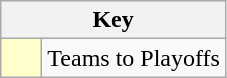<table class="wikitable" style="text-align: center;">
<tr>
<th colspan=2>Key</th>
</tr>
<tr>
<td style="background:#ffffcc; width:20px;"></td>
<td align=left>Teams to Playoffs</td>
</tr>
</table>
